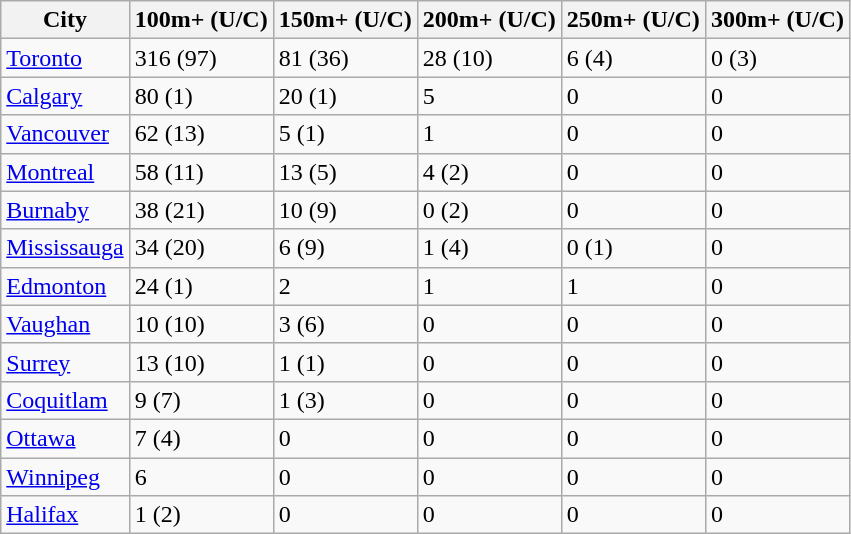<table class="wikitable sortable">
<tr>
<th>City</th>
<th>100m+ (U/C)</th>
<th>150m+ (U/C)</th>
<th>200m+ (U/C)</th>
<th>250m+ (U/C)</th>
<th>300m+ (U/C)</th>
</tr>
<tr>
<td><a href='#'>Toronto</a></td>
<td>316 (97)</td>
<td>81 (36)</td>
<td>28 (10)</td>
<td>6 (4)</td>
<td>0 (3)</td>
</tr>
<tr>
<td><a href='#'>Calgary</a></td>
<td>80 (1)</td>
<td>20 (1)</td>
<td>5</td>
<td>0</td>
<td>0</td>
</tr>
<tr>
<td><a href='#'>Vancouver</a></td>
<td>62 (13)</td>
<td>5 (1)</td>
<td>1</td>
<td>0</td>
<td>0</td>
</tr>
<tr>
<td><a href='#'>Montreal</a></td>
<td>58 (11)</td>
<td>13 (5)</td>
<td>4 (2)</td>
<td>0</td>
<td>0</td>
</tr>
<tr>
<td><a href='#'>Burnaby</a></td>
<td>38 (21)</td>
<td>10 (9)</td>
<td>0 (2)</td>
<td>0</td>
<td>0</td>
</tr>
<tr>
<td><a href='#'>Mississauga</a></td>
<td>34 (20)</td>
<td>6 (9)</td>
<td>1 (4)</td>
<td>0 (1)</td>
<td>0</td>
</tr>
<tr>
<td><a href='#'>Edmonton</a></td>
<td>24 (1)</td>
<td>2</td>
<td>1</td>
<td>1</td>
<td>0</td>
</tr>
<tr>
<td><a href='#'>Vaughan</a></td>
<td>10 (10)</td>
<td>3 (6)</td>
<td>0</td>
<td>0</td>
<td>0</td>
</tr>
<tr>
<td><a href='#'>Surrey</a></td>
<td>13 (10)</td>
<td>1 (1)</td>
<td>0</td>
<td>0</td>
<td>0</td>
</tr>
<tr>
<td><a href='#'>Coquitlam</a></td>
<td>9 (7)</td>
<td>1 (3)</td>
<td>0</td>
<td>0</td>
<td>0</td>
</tr>
<tr>
<td><a href='#'>Ottawa</a></td>
<td>7 (4)</td>
<td>0</td>
<td>0</td>
<td>0</td>
<td>0</td>
</tr>
<tr>
<td><a href='#'>Winnipeg</a></td>
<td>6</td>
<td>0</td>
<td>0</td>
<td>0</td>
<td>0</td>
</tr>
<tr>
<td><a href='#'>Halifax</a></td>
<td>1 (2)</td>
<td>0</td>
<td>0</td>
<td>0</td>
<td>0</td>
</tr>
</table>
